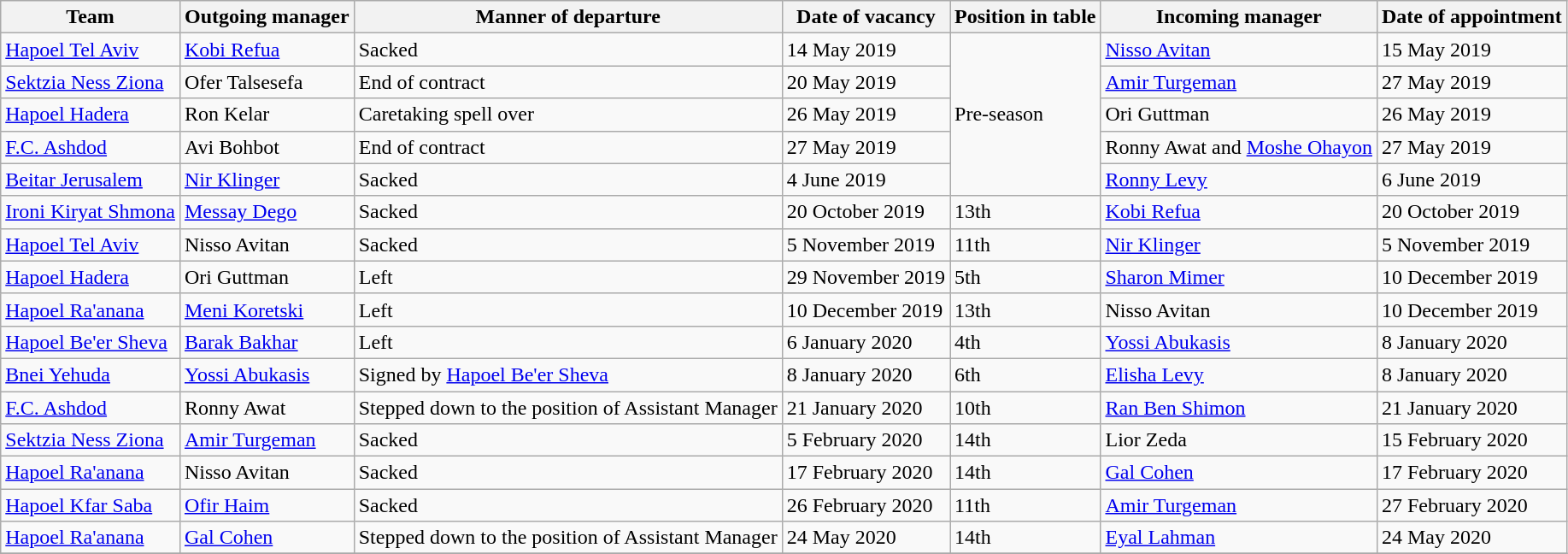<table class="wikitable sortable">
<tr>
<th>Team</th>
<th>Outgoing manager</th>
<th>Manner of departure</th>
<th>Date of vacancy</th>
<th>Position in table</th>
<th>Incoming manager</th>
<th>Date of appointment</th>
</tr>
<tr>
<td><a href='#'>Hapoel Tel Aviv</a></td>
<td><a href='#'>Kobi Refua</a></td>
<td>Sacked</td>
<td>14 May 2019</td>
<td rowspan="5">Pre-season</td>
<td><a href='#'>Nisso Avitan</a></td>
<td>15 May 2019</td>
</tr>
<tr>
<td><a href='#'>Sektzia Ness Ziona</a></td>
<td>Ofer Talsesefa</td>
<td>End of contract</td>
<td>20 May 2019</td>
<td><a href='#'>Amir Turgeman</a></td>
<td>27 May 2019</td>
</tr>
<tr>
<td><a href='#'>Hapoel Hadera</a></td>
<td>Ron Kelar</td>
<td>Caretaking spell over</td>
<td>26 May 2019</td>
<td>Ori Guttman</td>
<td>26 May 2019</td>
</tr>
<tr>
<td><a href='#'>F.C. Ashdod</a></td>
<td>Avi Bohbot</td>
<td>End of contract</td>
<td>27 May 2019</td>
<td>Ronny Awat and <a href='#'>Moshe Ohayon</a></td>
<td>27 May 2019</td>
</tr>
<tr>
<td><a href='#'>Beitar Jerusalem</a></td>
<td><a href='#'>Nir Klinger</a></td>
<td>Sacked</td>
<td>4 June 2019</td>
<td><a href='#'>Ronny Levy</a></td>
<td>6 June 2019</td>
</tr>
<tr>
<td><a href='#'>Ironi Kiryat Shmona</a></td>
<td><a href='#'>Messay Dego</a></td>
<td>Sacked</td>
<td>20 October 2019</td>
<td>13th</td>
<td><a href='#'>Kobi Refua</a></td>
<td>20 October 2019</td>
</tr>
<tr>
<td><a href='#'>Hapoel Tel Aviv</a></td>
<td>Nisso Avitan</td>
<td>Sacked</td>
<td>5 November 2019</td>
<td>11th</td>
<td><a href='#'>Nir Klinger</a></td>
<td>5 November 2019</td>
</tr>
<tr>
<td><a href='#'>Hapoel Hadera</a></td>
<td>Ori Guttman</td>
<td>Left</td>
<td>29 November 2019</td>
<td>5th</td>
<td><a href='#'>Sharon Mimer</a></td>
<td>10 December 2019</td>
</tr>
<tr>
<td><a href='#'>Hapoel Ra'anana</a></td>
<td><a href='#'>Meni Koretski</a></td>
<td>Left</td>
<td>10 December 2019</td>
<td>13th</td>
<td>Nisso Avitan</td>
<td>10 December 2019</td>
</tr>
<tr>
<td><a href='#'>Hapoel Be'er Sheva</a></td>
<td><a href='#'>Barak Bakhar</a></td>
<td>Left</td>
<td>6 January 2020</td>
<td>4th</td>
<td><a href='#'>Yossi Abukasis</a></td>
<td>8 January 2020</td>
</tr>
<tr>
<td><a href='#'>Bnei Yehuda</a></td>
<td><a href='#'>Yossi Abukasis</a></td>
<td>Signed by <a href='#'>Hapoel Be'er Sheva</a></td>
<td>8 January 2020</td>
<td>6th</td>
<td><a href='#'>Elisha Levy</a></td>
<td>8 January 2020</td>
</tr>
<tr>
<td><a href='#'>F.C. Ashdod</a></td>
<td>Ronny Awat</td>
<td>Stepped down to the position of Assistant Manager</td>
<td>21 January 2020</td>
<td>10th</td>
<td><a href='#'>Ran Ben Shimon</a></td>
<td>21 January 2020</td>
</tr>
<tr>
<td><a href='#'>Sektzia Ness Ziona</a></td>
<td><a href='#'>Amir Turgeman</a></td>
<td>Sacked</td>
<td>5 February 2020</td>
<td>14th</td>
<td>Lior Zeda</td>
<td>15 February 2020</td>
</tr>
<tr>
<td><a href='#'>Hapoel Ra'anana</a></td>
<td>Nisso Avitan</td>
<td>Sacked</td>
<td>17 February 2020</td>
<td>14th</td>
<td><a href='#'>Gal Cohen</a></td>
<td>17 February 2020</td>
</tr>
<tr>
<td><a href='#'>Hapoel Kfar Saba</a></td>
<td><a href='#'>Ofir Haim</a></td>
<td>Sacked</td>
<td>26 February 2020</td>
<td>11th</td>
<td><a href='#'>Amir Turgeman</a></td>
<td>27 February 2020</td>
</tr>
<tr>
<td><a href='#'>Hapoel Ra'anana</a></td>
<td><a href='#'>Gal Cohen</a></td>
<td>Stepped down to the position of Assistant Manager</td>
<td>24 May 2020</td>
<td>14th</td>
<td><a href='#'>Eyal Lahman</a></td>
<td>24 May 2020</td>
</tr>
<tr>
</tr>
</table>
